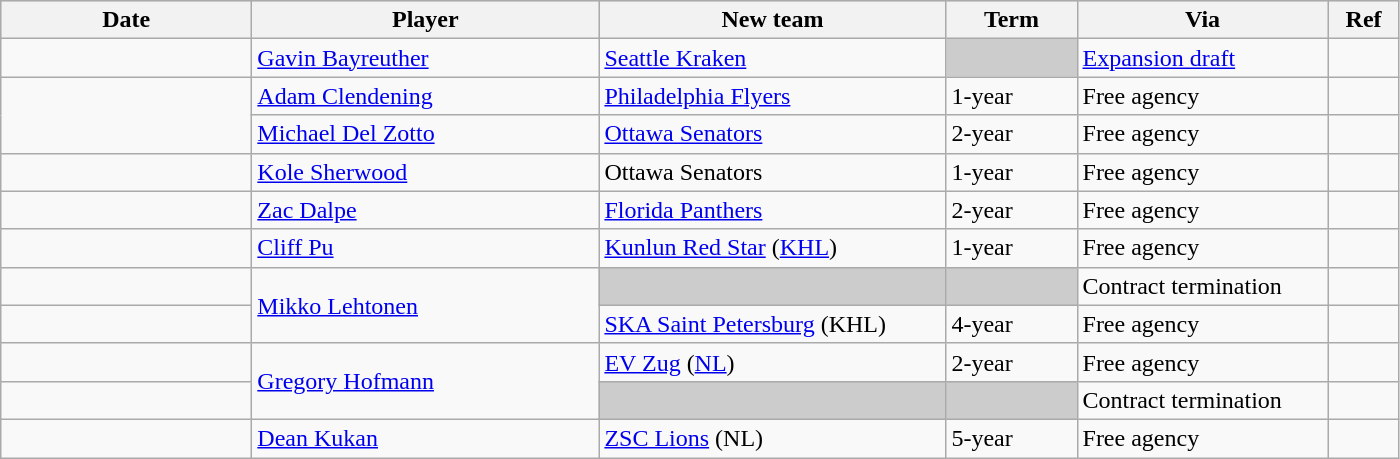<table class="wikitable">
<tr style="background:#ddd; text-align:center;">
<th style="width: 10em;">Date</th>
<th style="width: 14em;">Player</th>
<th style="width: 14em;">New team</th>
<th style="width: 5em;">Term</th>
<th style="width: 10em;">Via</th>
<th style="width: 2.5em;">Ref</th>
</tr>
<tr>
<td></td>
<td><a href='#'>Gavin Bayreuther</a></td>
<td><a href='#'>Seattle Kraken</a></td>
<td style="background:#ccc;"></td>
<td><a href='#'>Expansion draft</a></td>
<td></td>
</tr>
<tr>
<td rowspan=2></td>
<td><a href='#'>Adam Clendening</a></td>
<td><a href='#'>Philadelphia Flyers</a></td>
<td>1-year</td>
<td>Free agency</td>
<td></td>
</tr>
<tr>
<td><a href='#'>Michael Del Zotto</a></td>
<td><a href='#'>Ottawa Senators</a></td>
<td>2-year</td>
<td>Free agency</td>
<td></td>
</tr>
<tr>
<td></td>
<td><a href='#'>Kole Sherwood</a></td>
<td>Ottawa Senators</td>
<td>1-year</td>
<td>Free agency</td>
<td></td>
</tr>
<tr>
<td></td>
<td><a href='#'>Zac Dalpe</a></td>
<td><a href='#'>Florida Panthers</a></td>
<td>2-year</td>
<td>Free agency</td>
<td></td>
</tr>
<tr>
<td></td>
<td><a href='#'>Cliff Pu</a></td>
<td><a href='#'>Kunlun Red Star</a> (<a href='#'>KHL</a>)</td>
<td>1-year</td>
<td>Free agency</td>
<td></td>
</tr>
<tr>
<td></td>
<td rowspan=2><a href='#'>Mikko Lehtonen</a></td>
<td style="background:#ccc;"></td>
<td style="background:#ccc;"></td>
<td>Contract termination</td>
<td></td>
</tr>
<tr>
<td></td>
<td><a href='#'>SKA Saint Petersburg</a> (KHL)</td>
<td>4-year</td>
<td>Free agency</td>
<td></td>
</tr>
<tr>
<td></td>
<td rowspan=2><a href='#'>Gregory Hofmann</a></td>
<td><a href='#'>EV Zug</a> (<a href='#'>NL</a>)</td>
<td>2-year</td>
<td>Free agency</td>
<td></td>
</tr>
<tr>
<td></td>
<td style="background:#ccc;"></td>
<td style="background:#ccc;"></td>
<td>Contract termination</td>
<td></td>
</tr>
<tr>
<td></td>
<td><a href='#'>Dean Kukan</a></td>
<td><a href='#'>ZSC Lions</a> (NL)</td>
<td>5-year</td>
<td>Free agency</td>
<td></td>
</tr>
</table>
